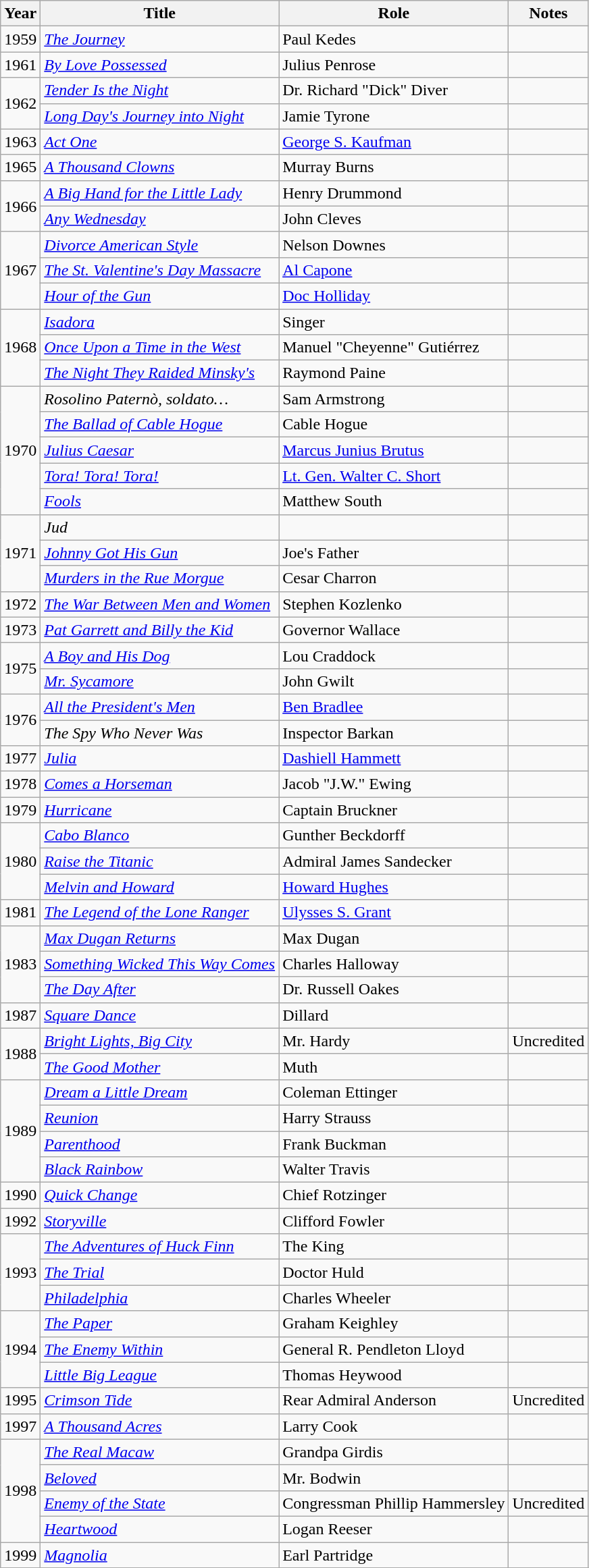<table class="wikitable sortable">
<tr>
<th>Year</th>
<th>Title</th>
<th>Role</th>
<th>Notes</th>
</tr>
<tr>
<td>1959</td>
<td><em><a href='#'>The Journey</a></em></td>
<td>Paul Kedes</td>
<td></td>
</tr>
<tr>
<td>1961</td>
<td><em><a href='#'>By Love Possessed</a></em></td>
<td>Julius Penrose</td>
<td></td>
</tr>
<tr>
<td rowspan="2">1962</td>
<td><em><a href='#'>Tender Is the Night</a></em></td>
<td>Dr. Richard "Dick" Diver</td>
<td></td>
</tr>
<tr>
<td><em><a href='#'>Long Day's Journey into Night</a></em></td>
<td>Jamie Tyrone</td>
<td></td>
</tr>
<tr>
<td>1963</td>
<td><em><a href='#'>Act One</a></em></td>
<td><a href='#'>George S. Kaufman</a></td>
<td></td>
</tr>
<tr>
<td>1965</td>
<td><em><a href='#'>A Thousand Clowns</a></em></td>
<td>Murray Burns</td>
<td></td>
</tr>
<tr>
<td rowspan="2">1966</td>
<td><em><a href='#'>A Big Hand for the Little Lady</a></em></td>
<td>Henry Drummond</td>
<td></td>
</tr>
<tr>
<td><em><a href='#'>Any Wednesday</a></em></td>
<td>John Cleves</td>
<td></td>
</tr>
<tr>
<td rowspan="3">1967</td>
<td><em><a href='#'>Divorce American Style</a></em></td>
<td>Nelson Downes</td>
<td></td>
</tr>
<tr>
<td><em><a href='#'>The St. Valentine's Day Massacre</a></em></td>
<td><a href='#'>Al Capone</a></td>
<td></td>
</tr>
<tr>
<td><em><a href='#'>Hour of the Gun</a></em></td>
<td><a href='#'>Doc Holliday</a></td>
<td></td>
</tr>
<tr>
<td rowspan="3">1968</td>
<td><em><a href='#'>Isadora</a></em></td>
<td>Singer</td>
<td></td>
</tr>
<tr>
<td><em><a href='#'>Once Upon a Time in the West</a></em></td>
<td>Manuel "Cheyenne" Gutiérrez</td>
<td></td>
</tr>
<tr>
<td><em><a href='#'>The Night They Raided Minsky's</a></em></td>
<td>Raymond Paine</td>
<td></td>
</tr>
<tr>
<td rowspan="5">1970</td>
<td><em>Rosolino Paternò, soldato…</em></td>
<td>Sam Armstrong</td>
<td></td>
</tr>
<tr>
<td><em><a href='#'>The Ballad of Cable Hogue</a></em></td>
<td>Cable Hogue</td>
<td></td>
</tr>
<tr>
<td><em><a href='#'>Julius Caesar</a></em></td>
<td><a href='#'>Marcus Junius Brutus</a></td>
<td></td>
</tr>
<tr>
<td><em><a href='#'>Tora! Tora! Tora!</a></em></td>
<td><a href='#'>Lt. Gen. Walter C. Short</a></td>
<td></td>
</tr>
<tr>
<td><em><a href='#'>Fools</a></em></td>
<td>Matthew South</td>
<td></td>
</tr>
<tr>
<td rowspan="3">1971</td>
<td><em>Jud</em></td>
<td></td>
<td></td>
</tr>
<tr>
<td><em><a href='#'>Johnny Got His Gun</a></em></td>
<td>Joe's Father</td>
<td></td>
</tr>
<tr>
<td><em><a href='#'>Murders in the Rue Morgue</a></em></td>
<td>Cesar Charron</td>
<td></td>
</tr>
<tr>
<td>1972</td>
<td><em><a href='#'>The War Between Men and Women</a></em></td>
<td>Stephen Kozlenko</td>
<td></td>
</tr>
<tr>
<td>1973</td>
<td><em><a href='#'>Pat Garrett and Billy the Kid</a></em></td>
<td>Governor Wallace</td>
<td></td>
</tr>
<tr>
<td rowspan="2">1975</td>
<td><em><a href='#'>A Boy and His Dog</a></em></td>
<td>Lou Craddock</td>
<td></td>
</tr>
<tr>
<td><em><a href='#'>Mr. Sycamore</a></em></td>
<td>John Gwilt</td>
<td></td>
</tr>
<tr>
<td rowspan="2">1976</td>
<td><em><a href='#'>All the President's Men</a></em></td>
<td><a href='#'>Ben Bradlee</a></td>
<td></td>
</tr>
<tr>
<td><em>The Spy Who Never Was</em></td>
<td>Inspector Barkan</td>
<td></td>
</tr>
<tr>
<td>1977</td>
<td><em><a href='#'>Julia</a></em></td>
<td><a href='#'>Dashiell Hammett</a></td>
<td></td>
</tr>
<tr>
<td>1978</td>
<td><em><a href='#'>Comes a Horseman</a></em></td>
<td>Jacob "J.W." Ewing</td>
<td></td>
</tr>
<tr>
<td>1979</td>
<td><em><a href='#'>Hurricane</a></em></td>
<td>Captain Bruckner</td>
<td></td>
</tr>
<tr>
<td rowspan="3">1980</td>
<td><em><a href='#'>Cabo Blanco</a></em></td>
<td>Gunther Beckdorff</td>
<td></td>
</tr>
<tr>
<td><em><a href='#'>Raise the Titanic</a></em></td>
<td>Admiral James Sandecker</td>
<td></td>
</tr>
<tr>
<td><em><a href='#'>Melvin and Howard</a></em></td>
<td><a href='#'>Howard Hughes</a></td>
<td></td>
</tr>
<tr>
<td>1981</td>
<td><em><a href='#'>The Legend of the Lone Ranger</a></em></td>
<td><a href='#'>Ulysses S. Grant</a></td>
<td></td>
</tr>
<tr>
<td rowspan="3">1983</td>
<td><em><a href='#'>Max Dugan Returns</a></em></td>
<td>Max Dugan</td>
<td></td>
</tr>
<tr>
<td><em><a href='#'>Something Wicked This Way Comes</a></em></td>
<td>Charles Halloway</td>
<td></td>
</tr>
<tr>
<td><em><a href='#'>The Day After</a></em></td>
<td>Dr. Russell Oakes</td>
<td></td>
</tr>
<tr>
<td>1987</td>
<td><em><a href='#'>Square Dance</a></em></td>
<td>Dillard</td>
<td></td>
</tr>
<tr>
<td rowspan="2">1988</td>
<td><em><a href='#'>Bright Lights, Big City</a></em></td>
<td>Mr. Hardy</td>
<td>Uncredited</td>
</tr>
<tr>
<td><em><a href='#'>The Good Mother</a></em></td>
<td>Muth</td>
<td></td>
</tr>
<tr>
<td rowspan="4">1989</td>
<td><em><a href='#'>Dream a Little Dream</a></em></td>
<td>Coleman Ettinger</td>
<td></td>
</tr>
<tr>
<td><em><a href='#'>Reunion</a></em></td>
<td>Harry Strauss</td>
<td></td>
</tr>
<tr>
<td><em><a href='#'>Parenthood</a></em></td>
<td>Frank Buckman</td>
<td></td>
</tr>
<tr>
<td><em><a href='#'>Black Rainbow</a></em></td>
<td>Walter Travis</td>
<td></td>
</tr>
<tr>
<td>1990</td>
<td><em><a href='#'>Quick Change</a></em></td>
<td>Chief Rotzinger</td>
<td></td>
</tr>
<tr>
<td>1992</td>
<td><em><a href='#'>Storyville</a></em></td>
<td>Clifford Fowler</td>
<td></td>
</tr>
<tr>
<td rowspan="3">1993</td>
<td><em><a href='#'>The Adventures of Huck Finn</a></em></td>
<td>The King</td>
<td></td>
</tr>
<tr>
<td><em><a href='#'>The Trial</a></em></td>
<td>Doctor Huld</td>
<td></td>
</tr>
<tr>
<td><em><a href='#'>Philadelphia</a></em></td>
<td>Charles Wheeler</td>
<td></td>
</tr>
<tr>
<td rowspan="3">1994</td>
<td><em><a href='#'>The Paper</a></em></td>
<td>Graham Keighley</td>
<td></td>
</tr>
<tr>
<td><em><a href='#'>The Enemy Within</a></em></td>
<td>General R. Pendleton Lloyd</td>
<td></td>
</tr>
<tr>
<td><em><a href='#'>Little Big League</a></em></td>
<td>Thomas Heywood</td>
<td></td>
</tr>
<tr>
<td>1995</td>
<td><em><a href='#'>Crimson Tide</a></em></td>
<td>Rear Admiral Anderson</td>
<td>Uncredited</td>
</tr>
<tr>
<td>1997</td>
<td><em><a href='#'>A Thousand Acres</a></em></td>
<td>Larry Cook</td>
<td></td>
</tr>
<tr>
<td rowspan="4">1998</td>
<td><em><a href='#'>The Real Macaw</a></em></td>
<td>Grandpa Girdis</td>
<td></td>
</tr>
<tr>
<td><em><a href='#'>Beloved</a></em></td>
<td>Mr. Bodwin</td>
<td></td>
</tr>
<tr>
<td><em><a href='#'>Enemy of the State</a></em></td>
<td>Congressman Phillip Hammersley</td>
<td>Uncredited</td>
</tr>
<tr>
<td><em><a href='#'>Heartwood</a></em></td>
<td>Logan Reeser</td>
<td></td>
</tr>
<tr>
<td>1999</td>
<td><em><a href='#'>Magnolia</a></em></td>
<td>Earl Partridge</td>
<td></td>
</tr>
<tr>
</tr>
</table>
